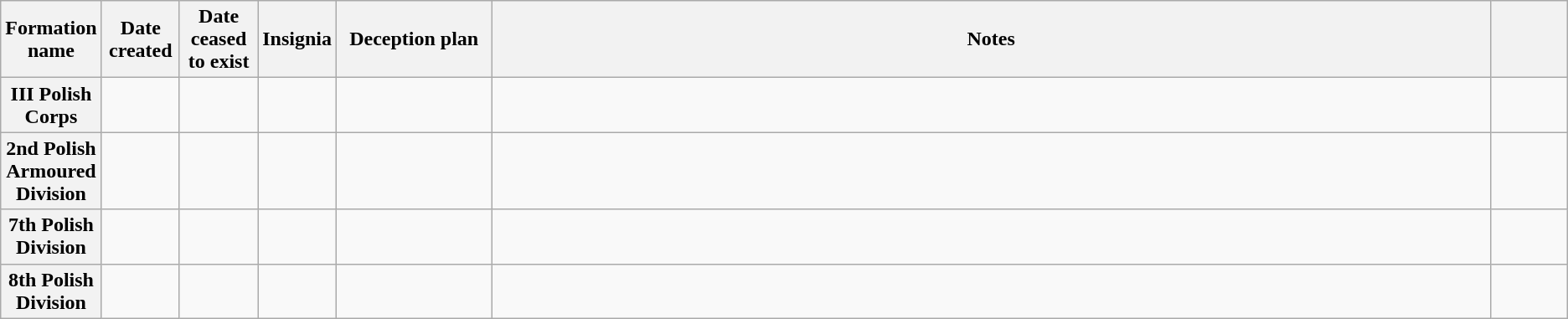<table class="wikitable sortable plainrowheaders" style="text-align: left; border-spacing: 2px; border: 1px solid darkgray;">
<tr>
<th width="5%" scope="col">Formation name</th>
<th width=5% scope="col">Date created</th>
<th width=5% scope="col">Date ceased to exist</th>
<th class=unsortable width=5% scope="col">Insignia</th>
<th class=unsortable width=10% scope="col">Deception plan</th>
<th class=unsortable width=65% scope="col">Notes</th>
<th class=unsortable width=5% scope="col"></th>
</tr>
<tr>
<th scope="row" style="text-align:center;">III Polish Corps</th>
<td align="center"></td>
<td align="center"></td>
<td align="center"></td>
<td align="center"></td>
<td align="left"></td>
<td align="center"></td>
</tr>
<tr>
<th scope="row" style="text-align:center;">2nd Polish Armoured Division</th>
<td align="center"></td>
<td align="center"></td>
<td align="center"></td>
<td align="center"></td>
<td align="left"></td>
<td align="center"></td>
</tr>
<tr>
<th scope="row" style="text-align:center;">7th Polish Division</th>
<td align="center"></td>
<td align="center"></td>
<td align="center"></td>
<td align="center"></td>
<td align="left"></td>
<td align="center"></td>
</tr>
<tr>
<th scope="row" style="text-align:center;">8th Polish Division</th>
<td align="center"></td>
<td align="center"></td>
<td align="center"></td>
<td align="center"></td>
<td align="left"></td>
<td align="center"></td>
</tr>
</table>
